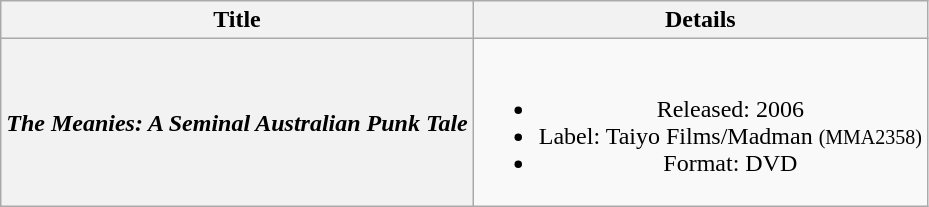<table class="wikitable plainrowheaders" style="text-align:center;" border="1">
<tr>
<th>Title</th>
<th>Details</th>
</tr>
<tr>
<th scope="row"><em>The Meanies: A Seminal Australian Punk Tale</em></th>
<td><br><ul><li>Released: 2006</li><li>Label: Taiyo Films/Madman <small>(MMA2358)</small></li><li>Format: DVD</li></ul></td>
</tr>
</table>
